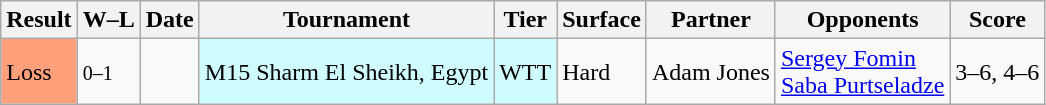<table class="sortable wikitable">
<tr>
<th>Result</th>
<th class="unsortable">W–L</th>
<th>Date</th>
<th>Tournament</th>
<th>Tier</th>
<th>Surface</th>
<th>Partner</th>
<th>Opponents</th>
<th class="unsortable">Score</th>
</tr>
<tr>
<td bgcolor=FFA07A>Loss</td>
<td><small>0–1</small></td>
<td></td>
<td style="background:#cffcff;">M15 Sharm El Sheikh, Egypt</td>
<td style="background:#cffcff;">WTT</td>
<td>Hard</td>
<td> Adam Jones</td>
<td> <a href='#'>Sergey Fomin</a><br> <a href='#'>Saba Purtseladze</a></td>
<td>3–6, 4–6</td>
</tr>
</table>
